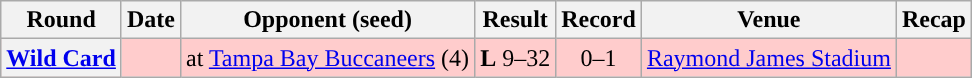<table class="wikitable" style="text-align:center">
<tr>
<th>Round</th>
<th>Date</th>
<th>Opponent (seed)</th>
<th>Result</th>
<th>Record</th>
<th>Venue</th>
<th>Recap</th>
</tr>
<tr style="background:#fcc">
<th><a href='#'>Wild Card</a></th>
<td></td>
<td>at <a href='#'>Tampa Bay Buccaneers</a> (4)</td>
<td><strong>L</strong> 9–32</td>
<td>0–1</td>
<td><a href='#'>Raymond James Stadium</a></td>
<td></td>
</tr>
</table>
